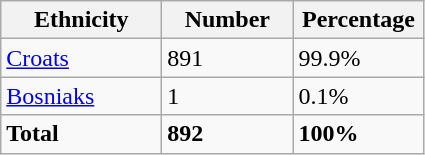<table class="wikitable">
<tr>
<th width="100px">Ethnicity</th>
<th width="80px">Number</th>
<th width="80px">Percentage</th>
</tr>
<tr>
<td><a href='#'>Croats</a></td>
<td>891</td>
<td>99.9%</td>
</tr>
<tr>
<td><a href='#'>Bosniaks</a></td>
<td>1</td>
<td>0.1%</td>
</tr>
<tr>
<td><strong>Total</strong></td>
<td><strong>892</strong></td>
<td><strong>100%</strong></td>
</tr>
</table>
